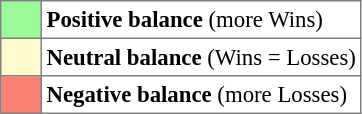<table bgcolor="#f7f8ff" cellpadding="3" cellspacing="0" border="1" style="font-size: 95%; border: gray solid 1px; border-collapse: collapse;text-align:center;">
<tr>
<td style="background: PaleGreen;"  width="20"></td>
<td bgcolor="#ffffff" align="left"><strong>Positive balance</strong> (more Wins)</td>
</tr>
<tr>
<td style="background: LemonChiffon;" width="20"></td>
<td bgcolor="#ffffff" align="left"><strong>Neutral balance</strong> (Wins = Losses)</td>
</tr>
<tr>
<td style="background: Salmon;" width="20"></td>
<td bgcolor="#ffffff" align="left"><strong>Negative balance</strong> (more Losses)</td>
</tr>
</table>
